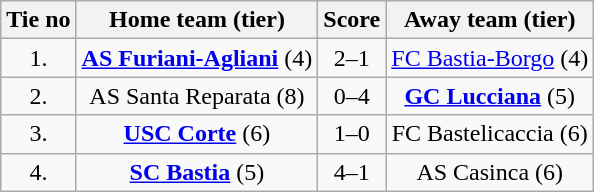<table class="wikitable" style="text-align: center">
<tr>
<th>Tie no</th>
<th>Home team (tier)</th>
<th>Score</th>
<th>Away team (tier)</th>
</tr>
<tr>
<td>1.</td>
<td><strong><a href='#'>AS Furiani-Agliani</a></strong> (4)</td>
<td>2–1 </td>
<td><a href='#'>FC Bastia-Borgo</a> (4)</td>
</tr>
<tr>
<td>2.</td>
<td>AS Santa Reparata (8)</td>
<td>0–4</td>
<td><strong><a href='#'>GC Lucciana</a></strong> (5)</td>
</tr>
<tr>
<td>3.</td>
<td><strong><a href='#'>USC Corte</a></strong> (6)</td>
<td>1–0</td>
<td>FC Bastelicaccia (6)</td>
</tr>
<tr>
<td>4.</td>
<td><strong><a href='#'>SC Bastia</a></strong> (5)</td>
<td>4–1</td>
<td>AS Casinca (6)</td>
</tr>
</table>
